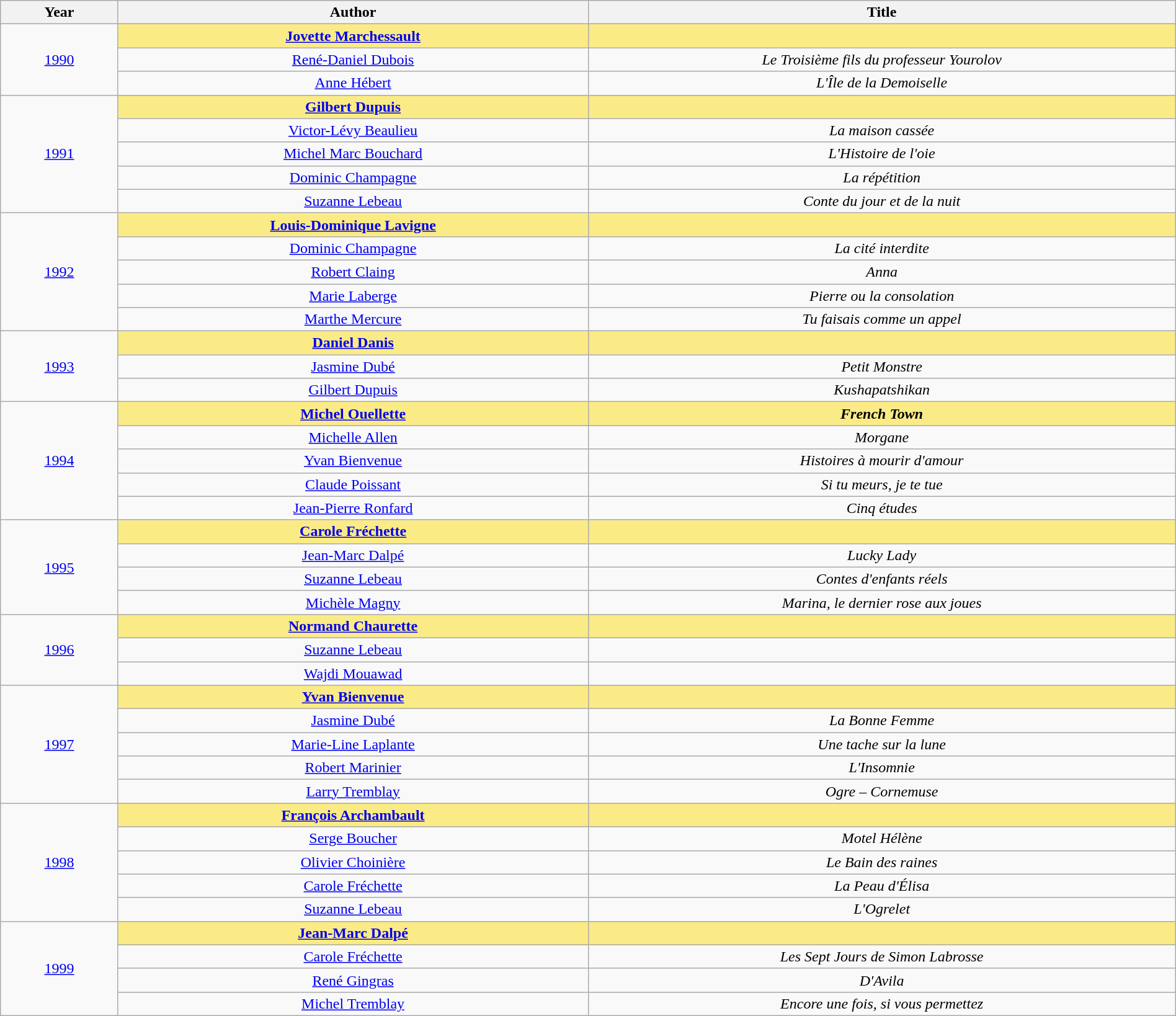<table class="wikitable" width="100%">
<tr>
<th>Year</th>
<th width="40%">Author</th>
<th width="50%">Title</th>
</tr>
<tr>
<td align="center" rowspan="3"><a href='#'>1990</a></td>
<td align="center"  style="background:#FAEB86"><strong><a href='#'>Jovette Marchessault</a></strong></td>
<td align="center"  style="background:#FAEB86"><strong><em></em></strong></td>
</tr>
<tr>
<td align="center"><a href='#'>René-Daniel Dubois</a></td>
<td align="center"><em>Le Troisième fils du professeur Yourolov</em></td>
</tr>
<tr>
<td align="center"><a href='#'>Anne Hébert</a></td>
<td align="center"><em>L'Île de la Demoiselle</em></td>
</tr>
<tr>
<td align="center" rowspan="5"><a href='#'>1991</a></td>
<td align="center"  style="background:#FAEB86"><strong><a href='#'>Gilbert Dupuis</a></strong></td>
<td align="center"  style="background:#FAEB86"><strong><em></em></strong></td>
</tr>
<tr>
<td align="center"><a href='#'>Victor-Lévy Beaulieu</a></td>
<td align="center"><em>La maison cassée</em></td>
</tr>
<tr>
<td align="center"><a href='#'>Michel Marc Bouchard</a></td>
<td align="center"><em>L'Histoire de l'oie</em></td>
</tr>
<tr>
<td align="center"><a href='#'>Dominic Champagne</a></td>
<td align="center"><em>La répétition</em></td>
</tr>
<tr>
<td align="center"><a href='#'>Suzanne Lebeau</a></td>
<td align="center"><em>Conte du jour et de la nuit</em></td>
</tr>
<tr>
<td align="center" rowspan="5"><a href='#'>1992</a></td>
<td align="center"  style="background:#FAEB86"><strong><a href='#'>Louis-Dominique Lavigne</a></strong></td>
<td align="center"  style="background:#FAEB86"><strong><em></em></strong></td>
</tr>
<tr>
<td align="center"><a href='#'>Dominic Champagne</a></td>
<td align="center"><em>La cité interdite</em></td>
</tr>
<tr>
<td align="center"><a href='#'>Robert Claing</a></td>
<td align="center"><em>Anna</em></td>
</tr>
<tr>
<td align="center"><a href='#'>Marie Laberge</a></td>
<td align="center"><em>Pierre ou la consolation</em></td>
</tr>
<tr>
<td align="center"><a href='#'>Marthe Mercure</a></td>
<td align="center"><em>Tu faisais comme un appel</em></td>
</tr>
<tr>
<td align="center" rowspan="3"><a href='#'>1993</a></td>
<td align="center"  style="background:#FAEB86"><strong><a href='#'>Daniel Danis</a></strong></td>
<td align="center"  style="background:#FAEB86"><strong><em></em></strong></td>
</tr>
<tr>
<td align="center"><a href='#'>Jasmine Dubé</a></td>
<td align="center"><em>Petit Monstre</em></td>
</tr>
<tr>
<td align="center"><a href='#'>Gilbert Dupuis</a></td>
<td align="center"><em>Kushapatshikan</em></td>
</tr>
<tr>
<td align="center" rowspan="5"><a href='#'>1994</a></td>
<td align="center"  style="background:#FAEB86"><strong><a href='#'>Michel Ouellette</a></strong></td>
<td align="center"  style="background:#FAEB86"><strong><em>French Town</em></strong></td>
</tr>
<tr>
<td align="center"><a href='#'>Michelle Allen</a></td>
<td align="center"><em>Morgane</em></td>
</tr>
<tr>
<td align="center"><a href='#'>Yvan Bienvenue</a></td>
<td align="center"><em>Histoires à mourir d'amour</em></td>
</tr>
<tr>
<td align="center"><a href='#'>Claude Poissant</a></td>
<td align="center"><em>Si tu meurs, je te tue</em></td>
</tr>
<tr>
<td align="center"><a href='#'>Jean-Pierre Ronfard</a></td>
<td align="center"><em>Cinq études</em></td>
</tr>
<tr>
<td align="center" rowspan="4"><a href='#'>1995</a></td>
<td align="center"  style="background:#FAEB86"><strong><a href='#'>Carole Fréchette</a></strong></td>
<td align="center"  style="background:#FAEB86"><strong><em></em></strong></td>
</tr>
<tr>
<td align="center"><a href='#'>Jean-Marc Dalpé</a></td>
<td align="center"><em>Lucky Lady</em></td>
</tr>
<tr>
<td align="center"><a href='#'>Suzanne Lebeau</a></td>
<td align="center"><em>Contes d'enfants réels</em></td>
</tr>
<tr>
<td align="center"><a href='#'>Michèle Magny</a></td>
<td align="center"><em>Marina, le dernier rose aux joues</em></td>
</tr>
<tr>
<td align="center" rowspan="3"><a href='#'>1996</a></td>
<td align="center"  style="background:#FAEB86"><strong><a href='#'>Normand Chaurette</a></strong></td>
<td align="center"  style="background:#FAEB86"><strong><em></em></strong></td>
</tr>
<tr>
<td align="center"><a href='#'>Suzanne Lebeau</a></td>
<td align="center"><em></em></td>
</tr>
<tr>
<td align="center"><a href='#'>Wajdi Mouawad</a></td>
<td align="center"><em></em></td>
</tr>
<tr>
<td align="center" rowspan="5"><a href='#'>1997</a></td>
<td align="center"  style="background:#FAEB86"><strong><a href='#'>Yvan Bienvenue</a></strong></td>
<td align="center"  style="background:#FAEB86"><strong><em></em></strong></td>
</tr>
<tr>
<td align="center"><a href='#'>Jasmine Dubé</a></td>
<td align="center"><em>La Bonne Femme</em></td>
</tr>
<tr>
<td align="center"><a href='#'>Marie-Line Laplante</a></td>
<td align="center"><em>Une tache sur la lune</em></td>
</tr>
<tr>
<td align="center"><a href='#'>Robert Marinier</a></td>
<td align="center"><em>L'Insomnie</em></td>
</tr>
<tr>
<td align="center"><a href='#'>Larry Tremblay</a></td>
<td align="center"><em>Ogre – Cornemuse</em></td>
</tr>
<tr>
<td align="center" rowspan="5"><a href='#'>1998</a></td>
<td align="center"  style="background:#FAEB86"><strong><a href='#'>François Archambault</a></strong></td>
<td align="center"  style="background:#FAEB86"><strong><em></em></strong></td>
</tr>
<tr>
<td align="center"><a href='#'>Serge Boucher</a></td>
<td align="center"><em>Motel Hélène</em></td>
</tr>
<tr>
<td align="center"><a href='#'>Olivier Choinière</a></td>
<td align="center"><em>Le Bain des raines</em></td>
</tr>
<tr>
<td align="center"><a href='#'>Carole Fréchette</a></td>
<td align="center"><em>La Peau d'Élisa</em></td>
</tr>
<tr>
<td align="center"><a href='#'>Suzanne Lebeau</a></td>
<td align="center"><em>L'Ogrelet</em></td>
</tr>
<tr>
<td align="center" rowspan="4"><a href='#'>1999</a></td>
<td align="center"  style="background:#FAEB86"><strong><a href='#'>Jean-Marc Dalpé</a></strong></td>
<td align="center"  style="background:#FAEB86"><strong><em></em></strong></td>
</tr>
<tr>
<td align="center"><a href='#'>Carole Fréchette</a></td>
<td align="center"><em>Les Sept Jours de Simon Labrosse</em></td>
</tr>
<tr>
<td align="center"><a href='#'>René Gingras</a></td>
<td align="center"><em>D'Avila</em></td>
</tr>
<tr>
<td align="center"><a href='#'>Michel Tremblay</a></td>
<td align="center"><em>Encore une fois, si vous permettez</em></td>
</tr>
</table>
